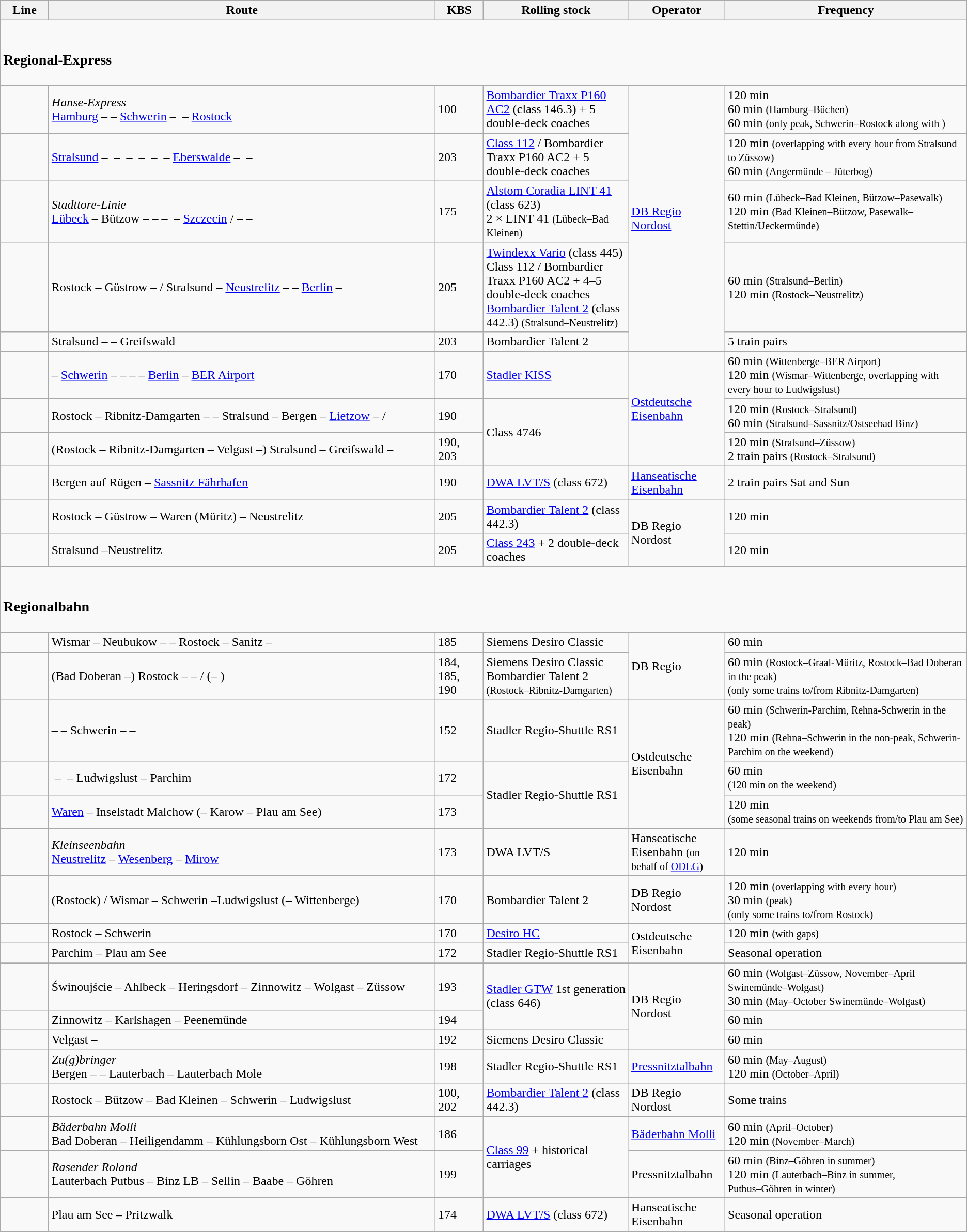<table class="wikitable">
<tr class="hintergrundfarbe6">
<th style="width:5%">Line</th>
<th style="width:40%">Route</th>
<th style="width:5%">KBS</th>
<th style="width:15%">Rolling stock</th>
<th style="width:10%">Operator</th>
<th style="width:25%">Frequency</th>
</tr>
<tr>
<td colspan="6"><br><h3>Regional-Express</h3></td>
</tr>
<tr class="hintergrundfarbe6">
<td></td>
<td><em>Hanse-Express</em><br><a href='#'>Hamburg</a> –  – <a href='#'>Schwerin</a> –   – <a href='#'>Rostock</a></td>
<td>100</td>
<td><a href='#'>Bombardier Traxx P160 AC2</a> (class 146.3) + 5 double-deck coaches</td>
<td rowspan="5"><a href='#'>DB Regio Nordost</a></td>
<td>120 min<br>60 min <small>(Hamburg–Büchen)</small><br>60 min <small>(only peak, Schwerin–Rostock along with ) </small></td>
</tr>
<tr>
<td></td>
<td><a href='#'>Stralsund</a> –  –  –  –  –  – <a href='#'>Eberswalde</a> –   – </td>
<td>203</td>
<td><a href='#'>Class 112</a> / Bombardier Traxx P160 AC2 + 5 double-deck coaches</td>
<td>120 min <small>(overlapping with  every hour from Stralsund to Züssow)</small><br>60 min <small>(Angermünde – Jüterbog)</small></td>
</tr>
<tr>
<td></td>
<td><em>Stadttore-Linie</em><br><a href='#'>Lübeck</a> –  Bützow –  –  –  – <a href='#'>Szczecin</a> / –  – </td>
<td>175</td>
<td><a href='#'>Alstom Coradia LINT 41</a> (class 623)<br>2 × LINT 41 <small>(Lübeck–Bad Kleinen)</small></td>
<td>60 min <small>(Lübeck–Bad Kleinen, Bützow–Pasewalk)</small><br>120 min <small>(Bad Kleinen–Bützow, Pasewalk–Stettin/Ueckermünde)</small></td>
</tr>
<tr>
<td align="left"></td>
<td>Rostock – Güstrow – / Stralsund – <a href='#'>Neustrelitz</a> –  – <a href='#'>Berlin</a> – </td>
<td>205</td>
<td><a href='#'>Twindexx Vario</a> (class 445)<br>Class 112 / Bombardier Traxx P160 AC2 + 4–5 double-deck coaches <br><a href='#'>Bombardier Talent 2</a> (class 442.3) <small>(Stralsund–Neustrelitz)</small></td>
<td>60 min <small>(Stralsund–Berlin)</small> <br>120 min <small>(Rostock–Neustrelitz</small><small>)</small></td>
</tr>
<tr>
<td></td>
<td>Stralsund –  – Greifswald</td>
<td>203</td>
<td>Bombardier Talent 2</td>
<td>5 train pairs</td>
</tr>
<tr>
<td></td>
<td> – <a href='#'>Schwerin</a> –  –  –  – <a href='#'>Berlin</a> – <a href='#'>BER Airport</a></td>
<td>170</td>
<td><a href='#'>Stadler KISS</a></td>
<td rowspan="3"><a href='#'>Ostdeutsche Eisenbahn</a></td>
<td>60 min <small>(Wittenberge–BER Airport)</small><br>120 min <small>(Wismar–Wittenberge, overlapping with  every hour to Ludwigslust)</small></td>
</tr>
<tr>
<td></td>
<td>Rostock – Ribnitz-Damgarten –  – Stralsund – Bergen – <a href='#'>Lietzow</a> –  / </td>
<td>190</td>
<td rowspan="2">Class 4746</td>
<td>120 min <small>(Rostock–Stralsund)</small><br>60 min <small>(Stralsund–Sassnitz/Ostseebad Binz)</small></td>
</tr>
<tr>
<td></td>
<td>(Rostock – Ribnitz-Damgarten – Velgast –) Stralsund –  Greifswald – </td>
<td>190, 203</td>
<td>120 min <small>(Stralsund–Züssow)</small><br>2 train pairs <small>(Rostock–Stralsund)</small></td>
</tr>
<tr>
<td></td>
<td>Bergen auf Rügen – <a href='#'>Sassnitz Fährhafen</a></td>
<td>190</td>
<td><a href='#'>DWA LVT/S</a> (class 672)</td>
<td><a href='#'>Hanseatische Eisenbahn</a></td>
<td>2 train pairs Sat and Sun</td>
</tr>
<tr>
<td></td>
<td>Rostock – Güstrow – Waren (Müritz) – Neustrelitz</td>
<td>205</td>
<td><a href='#'>Bombardier Talent 2</a> (class 442.3)</td>
<td rowspan="2">DB Regio Nordost</td>
<td>120 min</td>
</tr>
<tr>
<td></td>
<td>Stralsund –Neustrelitz</td>
<td>205</td>
<td><a href='#'>Class 243</a> + 2 double-deck coaches</td>
<td>120 min</td>
</tr>
<tr class="hintergrundfarbe5">
<td colspan="6"><br><h3>Regionalbahn</h3></td>
</tr>
<tr>
<td></td>
<td>Wismar – Neubukow –  – Rostock – Sanitz – </td>
<td>185</td>
<td>Siemens Desiro Classic</td>
<td rowspan="2">DB Regio</td>
<td>60 min</td>
</tr>
<tr>
<td></td>
<td>(Bad Doberan –) Rostock –  –  / (– )</td>
<td>184, 185, 190</td>
<td>Siemens Desiro Classic<br>Bombardier Talent 2 <small>(Rostock–Ribnitz-Damgarten)</small></td>
<td>60 min <small>(Rostock–Graal-Müritz, Rostock–Bad Doberan in the peak)</small><br><small>(only some trains to/from Ribnitz-Damgarten)</small></td>
</tr>
<tr>
<td></td>
<td> –  – Schwerin –  – </td>
<td>152</td>
<td>Stadler Regio-Shuttle RS1</td>
<td rowspan="3">Ostdeutsche Eisenbahn</td>
<td>60 min <small>(Schwerin-Parchim, Rehna-Schwerin in the peak)</small><br>120 min <small>(Rehna–Schwerin in the non-peak, Schwerin-Parchim on the weekend)</small></td>
</tr>
<tr>
<td></td>
<td> –  – Ludwigslust – Parchim</td>
<td>172</td>
<td rowspan="2">Stadler Regio-Shuttle RS1</td>
<td>60 min<br><small>(120 min on the weekend)</small></td>
</tr>
<tr>
<td></td>
<td><a href='#'>Waren</a> – Inselstadt Malchow (– Karow – Plau am See)</td>
<td>173</td>
<td>120 min<br><small>(some seasonal trains on weekends from/to Plau am See)</small></td>
</tr>
<tr>
<td></td>
<td><em>Kleinseenbahn</em><br><a href='#'>Neustrelitz</a> – <a href='#'>Wesenberg</a> – <a href='#'>Mirow</a></td>
<td>173</td>
<td>DWA LVT/S</td>
<td>Hanseatische Eisenbahn <small>(on behalf of <a href='#'>ODEG</a>)</small></td>
<td>120 min</td>
</tr>
<tr>
<td></td>
<td>(Rostock) / Wismar –  Schwerin –Ludwigslust (– Wittenberge)</td>
<td>170</td>
<td>Bombardier Talent 2</td>
<td>DB Regio Nordost</td>
<td>120 min <small>(overlapping with  every hour)</small><br>30 min <small>(peak)</small><br><small>(only some trains to/from Rostock)</small></td>
</tr>
<tr>
<td></td>
<td>Rostock –  Schwerin</td>
<td>170</td>
<td><a href='#'>Desiro HC</a></td>
<td rowspan="2">Ostdeutsche Eisenbahn</td>
<td>120 min <small>(with gaps)</small></td>
</tr>
<tr>
<td></td>
<td>Parchim – Plau am See</td>
<td>172</td>
<td>Stadler Regio-Shuttle RS1</td>
<td>Seasonal operation</td>
</tr>
<tr Plau am See || 172, 174 || Stadler Regio-Shuttle RS1 || Ostdeutsche Eisenbahn || 6 train pairs >
</tr>
<tr>
<td></td>
<td>Świnoujście – Ahlbeck – Heringsdorf – Zinnowitz – Wolgast – Züssow</td>
<td>193</td>
<td rowspan="2"><a href='#'>Stadler GTW</a> 1st generation (class 646)</td>
<td rowspan="3">DB Regio Nordost</td>
<td>60 min <small>(Wolgast–Züssow, November–April Swinemünde–Wolgast)</small><br>30 min <small>(May–October Swinemünde–Wolgast)</small></td>
</tr>
<tr>
<td></td>
<td>Zinnowitz – Karlshagen – Peenemünde</td>
<td>194</td>
<td>60 min</td>
</tr>
<tr>
<td></td>
<td>Velgast – </td>
<td>192</td>
<td>Siemens Desiro Classic</td>
<td>60 min</td>
</tr>
<tr>
<td></td>
<td><em>Zu(g)bringer</em><br> Bergen –  – Lauterbach – Lauterbach Mole</td>
<td>198</td>
<td>Stadler Regio-Shuttle RS1</td>
<td><a href='#'>Pressnitztalbahn</a></td>
<td>60 min <small>(May–August)</small><br>120 min <small>(October–April)</small></td>
</tr>
<tr>
<td></td>
<td>Rostock – Bützow – Bad Kleinen – Schwerin – Ludwigslust</td>
<td>100, 202</td>
<td><a href='#'>Bombardier Talent 2</a> (class 442.3)</td>
<td>DB Regio Nordost</td>
<td>Some trains</td>
</tr>
<tr>
<td></td>
<td><em>Bäderbahn Molli</em><br> Bad Doberan – Heiligendamm – Kühlungsborn Ost – Kühlungsborn West</td>
<td>186</td>
<td rowspan="2"><a href='#'>Class 99</a> + historical carriages</td>
<td><a href='#'>Bäderbahn Molli</a></td>
<td>60 min <small>(April–October)</small><br>120 min <small>(November–March)</small></td>
</tr>
<tr>
<td></td>
<td><em>Rasender Roland</em><br> Lauterbach Putbus – Binz LB – Sellin – Baabe – Göhren</td>
<td>199</td>
<td>Pressnitztalbahn</td>
<td>60 min <small>(Binz–Göhren in summer)</small><br>120 min <small>(Lauterbach–Binz in summer,<br>Putbus–Göhren in winter)</small></td>
</tr>
<tr>
<td></td>
<td>Plau am See – Pritzwalk</td>
<td>174</td>
<td><a href='#'>DWA LVT/S</a> (class 672)</td>
<td>Hanseatische Eisenbahn</td>
<td>Seasonal operation</td>
</tr>
</table>
